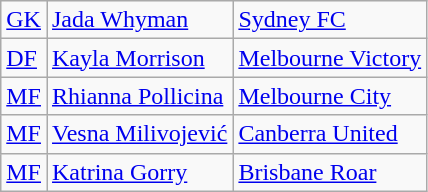<table class="wikitable">
<tr>
<td><a href='#'>GK</a></td>
<td> <a href='#'>Jada Whyman</a></td>
<td><a href='#'>Sydney FC</a></td>
</tr>
<tr>
<td><a href='#'>DF</a></td>
<td> <a href='#'>Kayla Morrison</a></td>
<td><a href='#'>Melbourne Victory</a></td>
</tr>
<tr>
<td><a href='#'>MF</a></td>
<td> <a href='#'>Rhianna Pollicina</a></td>
<td><a href='#'>Melbourne City</a></td>
</tr>
<tr>
<td><a href='#'>MF</a></td>
<td> <a href='#'>Vesna Milivojević</a></td>
<td><a href='#'>Canberra United</a></td>
</tr>
<tr>
<td><a href='#'>MF</a></td>
<td> <a href='#'>Katrina Gorry</a></td>
<td><a href='#'>Brisbane Roar</a></td>
</tr>
</table>
